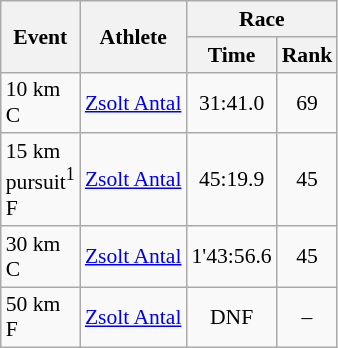<table class="wikitable" border="1" style="font-size:90%">
<tr>
<th rowspan=2>Event</th>
<th rowspan=2>Athlete</th>
<th colspan=2>Race</th>
</tr>
<tr>
<th>Time</th>
<th>Rank</th>
</tr>
<tr>
<td>10 km <br> C</td>
<td><a href='#'>Zsolt Antal</a></td>
<td align=center>31:41.0</td>
<td align=center>69</td>
</tr>
<tr>
<td>15 km <br> pursuit<sup>1</sup> <br> F</td>
<td><a href='#'>Zsolt Antal</a></td>
<td align=center>45:19.9</td>
<td align=center>45</td>
</tr>
<tr>
<td>30 km <br> C</td>
<td><a href='#'>Zsolt Antal</a></td>
<td align=center>1'43:56.6</td>
<td align=center>45</td>
</tr>
<tr>
<td>50 km <br> F</td>
<td><a href='#'>Zsolt Antal</a></td>
<td align=center>DNF</td>
<td align=center>–</td>
</tr>
</table>
